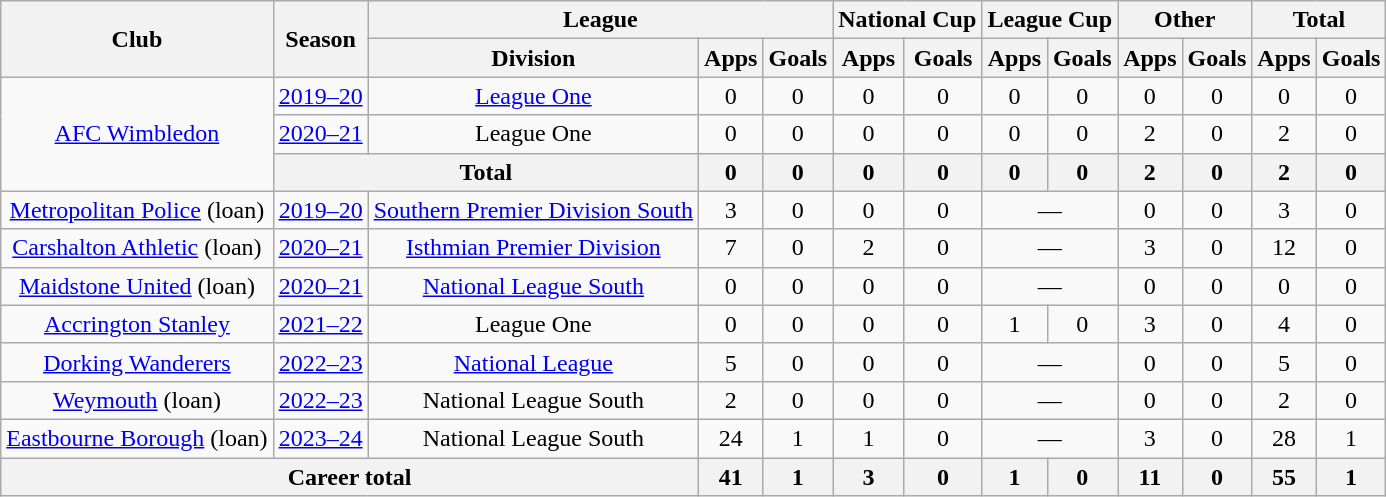<table class="wikitable" style="text-align: center">
<tr>
<th rowspan="2">Club</th>
<th rowspan="2">Season</th>
<th colspan="3">League</th>
<th colspan="2">National Cup</th>
<th colspan="2">League Cup</th>
<th colspan="2">Other</th>
<th colspan="2">Total</th>
</tr>
<tr>
<th>Division</th>
<th>Apps</th>
<th>Goals</th>
<th>Apps</th>
<th>Goals</th>
<th>Apps</th>
<th>Goals</th>
<th>Apps</th>
<th>Goals</th>
<th>Apps</th>
<th>Goals</th>
</tr>
<tr>
<td rowspan="3"><a href='#'>AFC Wimbledon</a></td>
<td><a href='#'>2019–20</a></td>
<td><a href='#'>League One</a></td>
<td>0</td>
<td>0</td>
<td>0</td>
<td>0</td>
<td>0</td>
<td>0</td>
<td>0</td>
<td>0</td>
<td>0</td>
<td>0</td>
</tr>
<tr>
<td><a href='#'>2020–21</a></td>
<td>League One</td>
<td>0</td>
<td>0</td>
<td>0</td>
<td>0</td>
<td>0</td>
<td>0</td>
<td>2</td>
<td>0</td>
<td>2</td>
<td>0</td>
</tr>
<tr>
<th colspan="2">Total</th>
<th>0</th>
<th>0</th>
<th>0</th>
<th>0</th>
<th>0</th>
<th>0</th>
<th>2</th>
<th>0</th>
<th>2</th>
<th>0</th>
</tr>
<tr>
<td><a href='#'>Metropolitan Police</a> (loan)</td>
<td><a href='#'>2019–20</a></td>
<td><a href='#'>Southern Premier Division South</a></td>
<td>3</td>
<td>0</td>
<td>0</td>
<td>0</td>
<td colspan="2">—</td>
<td>0</td>
<td>0</td>
<td>3</td>
<td>0</td>
</tr>
<tr>
<td><a href='#'>Carshalton Athletic</a> (loan)</td>
<td><a href='#'>2020–21</a></td>
<td><a href='#'>Isthmian Premier Division</a></td>
<td>7</td>
<td>0</td>
<td>2</td>
<td>0</td>
<td colspan="2">—</td>
<td>3</td>
<td>0</td>
<td>12</td>
<td>0</td>
</tr>
<tr>
<td><a href='#'>Maidstone United</a> (loan)</td>
<td><a href='#'>2020–21</a></td>
<td><a href='#'>National League South</a></td>
<td>0</td>
<td>0</td>
<td>0</td>
<td>0</td>
<td colspan="2">—</td>
<td>0</td>
<td>0</td>
<td>0</td>
<td>0</td>
</tr>
<tr>
<td><a href='#'>Accrington Stanley</a></td>
<td><a href='#'>2021–22</a></td>
<td>League One</td>
<td>0</td>
<td>0</td>
<td>0</td>
<td>0</td>
<td>1</td>
<td>0</td>
<td>3</td>
<td>0</td>
<td>4</td>
<td>0</td>
</tr>
<tr>
<td><a href='#'>Dorking Wanderers</a></td>
<td><a href='#'>2022–23</a></td>
<td><a href='#'>National League</a></td>
<td>5</td>
<td>0</td>
<td>0</td>
<td>0</td>
<td colspan="2">—</td>
<td>0</td>
<td>0</td>
<td>5</td>
<td>0</td>
</tr>
<tr>
<td><a href='#'>Weymouth</a> (loan)</td>
<td><a href='#'>2022–23</a></td>
<td>National League South</td>
<td>2</td>
<td>0</td>
<td>0</td>
<td>0</td>
<td colspan="2">—</td>
<td>0</td>
<td>0</td>
<td>2</td>
<td>0</td>
</tr>
<tr>
<td><a href='#'>Eastbourne Borough</a> (loan)</td>
<td><a href='#'>2023–24</a></td>
<td>National League South</td>
<td>24</td>
<td>1</td>
<td>1</td>
<td>0</td>
<td colspan="2">—</td>
<td>3</td>
<td>0</td>
<td>28</td>
<td>1</td>
</tr>
<tr>
<th colspan="3">Career total</th>
<th>41</th>
<th>1</th>
<th>3</th>
<th>0</th>
<th>1</th>
<th>0</th>
<th>11</th>
<th>0</th>
<th>55</th>
<th>1</th>
</tr>
</table>
